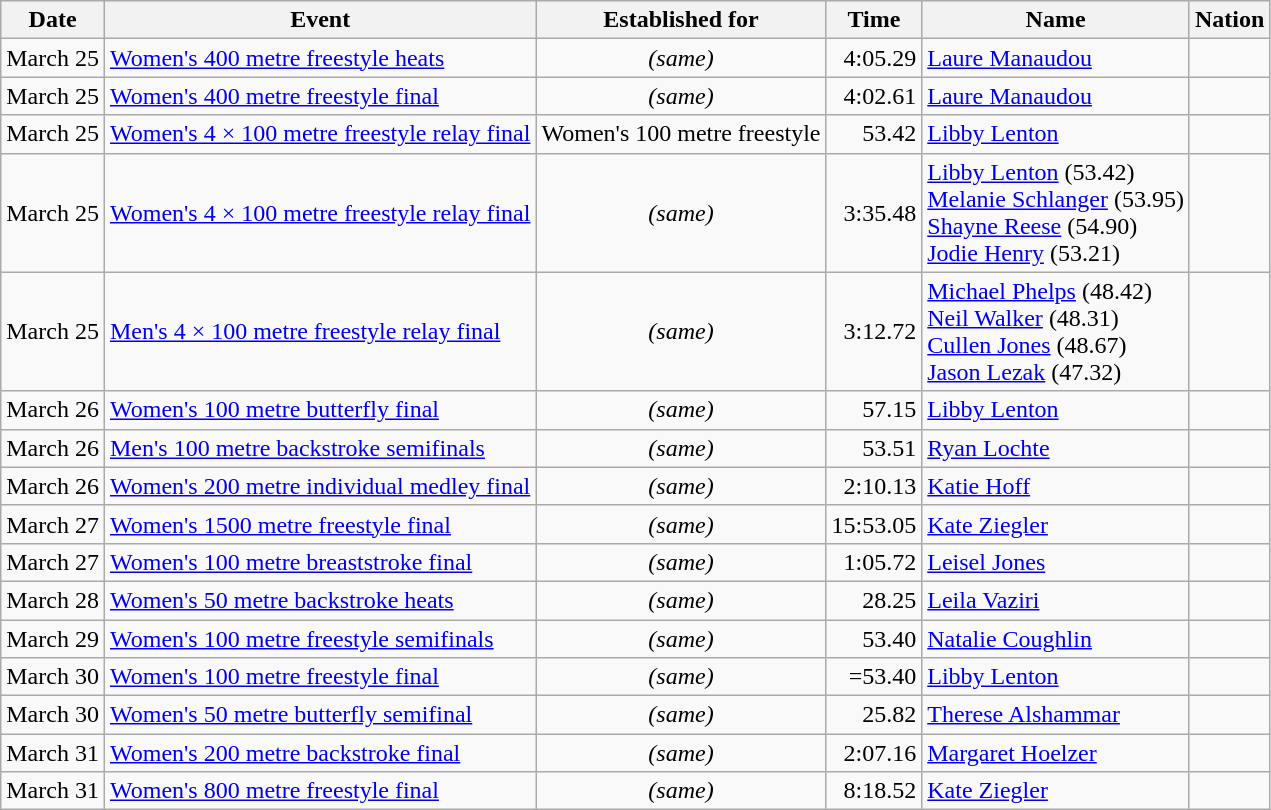<table class="wikitable">
<tr>
<th>Date</th>
<th>Event</th>
<th>Established for</th>
<th>Time</th>
<th>Name</th>
<th>Nation</th>
</tr>
<tr>
<td>March 25</td>
<td><a href='#'>Women's 400 metre freestyle heats</a></td>
<td style="text-align:center;"><em>(same)</em></td>
<td align="right">4:05.29</td>
<td><a href='#'>Laure Manaudou</a></td>
<td></td>
</tr>
<tr>
<td>March 25</td>
<td><a href='#'>Women's 400 metre freestyle final</a></td>
<td style="text-align:center;"><em>(same)</em></td>
<td align="right">4:02.61</td>
<td><a href='#'>Laure Manaudou</a></td>
<td></td>
</tr>
<tr>
<td>March 25</td>
<td><a href='#'>Women's 4 × 100 metre freestyle relay final</a></td>
<td style="text-align:center;">Women's 100 metre freestyle</td>
<td align="right">53.42</td>
<td><a href='#'>Libby Lenton</a></td>
<td></td>
</tr>
<tr>
<td>March 25</td>
<td><a href='#'>Women's 4 × 100 metre freestyle relay final</a></td>
<td style="text-align:center;"><em>(same)</em></td>
<td align="right">3:35.48</td>
<td><a href='#'>Libby Lenton</a> (53.42)<br><a href='#'>Melanie Schlanger</a> (53.95)<br><a href='#'>Shayne Reese</a> (54.90)<br><a href='#'>Jodie Henry</a> (53.21)</td>
<td></td>
</tr>
<tr>
<td>March 25</td>
<td><a href='#'>Men's 4 × 100 metre freestyle relay final</a></td>
<td style="text-align:center;"><em>(same)</em></td>
<td align="right">3:12.72</td>
<td><a href='#'>Michael Phelps</a> (48.42)<br><a href='#'>Neil Walker</a> (48.31)<br><a href='#'>Cullen Jones</a> (48.67)<br><a href='#'>Jason Lezak</a> (47.32)</td>
<td></td>
</tr>
<tr>
<td>March 26</td>
<td><a href='#'>Women's 100 metre butterfly final</a></td>
<td style="text-align:center;"><em>(same)</em></td>
<td align="right">57.15</td>
<td><a href='#'>Libby Lenton</a></td>
<td></td>
</tr>
<tr>
<td>March 26</td>
<td><a href='#'>Men's 100 metre backstroke semifinals</a></td>
<td style="text-align:center;"><em>(same)</em></td>
<td align="right">53.51</td>
<td><a href='#'>Ryan Lochte</a></td>
<td></td>
</tr>
<tr>
<td>March 26</td>
<td><a href='#'>Women's 200 metre individual medley final</a></td>
<td style="text-align:center;"><em>(same)</em></td>
<td align="right">2:10.13</td>
<td><a href='#'>Katie Hoff</a></td>
<td></td>
</tr>
<tr>
<td>March 27</td>
<td><a href='#'>Women's 1500 metre freestyle final</a></td>
<td style="text-align:center;"><em>(same)</em></td>
<td align="right">15:53.05</td>
<td><a href='#'>Kate Ziegler</a></td>
<td></td>
</tr>
<tr>
<td>March 27</td>
<td><a href='#'>Women's 100 metre breaststroke final</a></td>
<td style="text-align:center;"><em>(same)</em></td>
<td align="right">1:05.72</td>
<td><a href='#'>Leisel Jones</a></td>
<td></td>
</tr>
<tr>
<td>March 28</td>
<td><a href='#'>Women's 50 metre backstroke heats</a></td>
<td style="text-align:center;"><em>(same)</em></td>
<td align="right">28.25</td>
<td><a href='#'>Leila Vaziri</a></td>
<td></td>
</tr>
<tr>
<td>March 29</td>
<td><a href='#'>Women's 100 metre freestyle semifinals</a></td>
<td style="text-align:center;"><em>(same)</em></td>
<td align="right">53.40</td>
<td><a href='#'>Natalie Coughlin</a></td>
<td></td>
</tr>
<tr>
<td>March 30</td>
<td><a href='#'>Women's 100 metre freestyle final</a></td>
<td style="text-align:center;"><em>(same)</em></td>
<td align="right">=53.40</td>
<td><a href='#'>Libby Lenton</a></td>
<td></td>
</tr>
<tr>
<td>March 30</td>
<td><a href='#'>Women's 50 metre butterfly semifinal</a></td>
<td style="text-align:center;"><em>(same)</em></td>
<td align="right">25.82</td>
<td><a href='#'>Therese Alshammar</a></td>
<td></td>
</tr>
<tr>
<td>March 31</td>
<td><a href='#'>Women's 200 metre backstroke final</a></td>
<td style="text-align:center;"><em>(same)</em></td>
<td align="right">2:07.16</td>
<td><a href='#'>Margaret Hoelzer</a></td>
<td></td>
</tr>
<tr>
<td>March 31</td>
<td><a href='#'>Women's 800 metre freestyle final</a></td>
<td style="text-align:center;"><em>(same)</em></td>
<td align="right">8:18.52</td>
<td><a href='#'>Kate Ziegler</a></td>
<td></td>
</tr>
</table>
